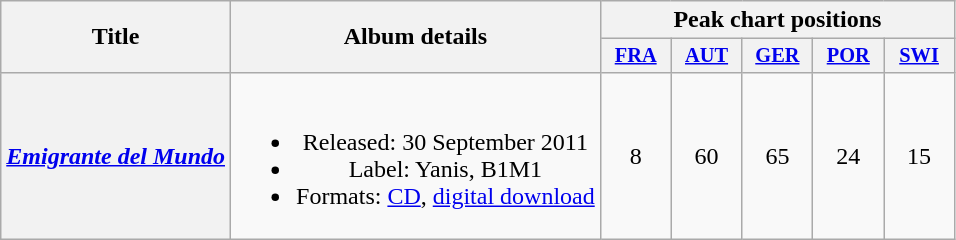<table class="wikitable plainrowheaders" style="text-align:center;">
<tr>
<th scope="col" rowspan="2">Title</th>
<th scope="col" rowspan="2">Album details</th>
<th scope="col" colspan="5">Peak chart positions</th>
</tr>
<tr>
<th scope="col" style="width:3em;font-size:85%;"><a href='#'>FRA</a><br></th>
<th scope="col" style="width:3em;font-size:85%;"><a href='#'>AUT</a><br></th>
<th scope="col" style="width:3em;font-size:85%;"><a href='#'>GER</a><br></th>
<th scope="col" style="width:3em;font-size:85%;"><a href='#'>POR</a><br></th>
<th scope="col" style="width:3em;font-size:85%;"><a href='#'>SWI</a><br></th>
</tr>
<tr>
<th scope="row"><em><a href='#'>Emigrante del Mundo</a></em></th>
<td><br><ul><li>Released: 30 September 2011</li><li>Label: Yanis, B1M1</li><li>Formats: <a href='#'>CD</a>, <a href='#'>digital download</a></li></ul></td>
<td>8</td>
<td>60</td>
<td>65</td>
<td>24</td>
<td>15</td>
</tr>
</table>
